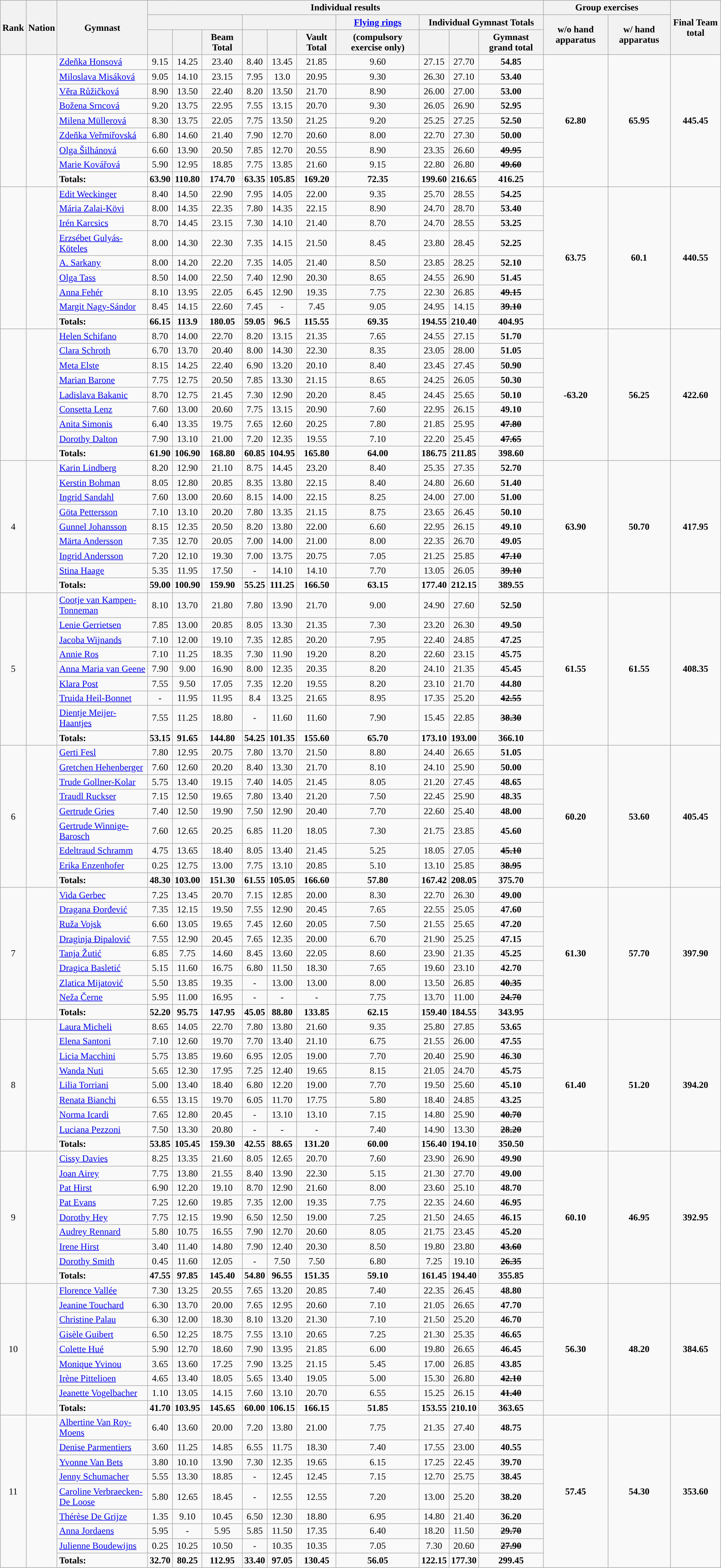<table class="wikitable sortable" style="text-align:center">
<tr>
<th rowspan=3>Rank</th>
<th rowspan=3>Nation</th>
<th rowspan=3>Gymnast</th>
<th colspan=10>Individual results</th>
<th colspan=2>Group exercises</th>
<th rowspan=3>Final Team total</th>
</tr>
<tr>
<th colspan=3></th>
<th colspan=3></th>
<th><a href='#'>Flying rings</a></th>
<th colspan=3>Individual Gymnast Totals</th>
<th rowspan=2>w/o hand apparatus</th>
<th rowspan=2>w/ hand apparatus</th>
</tr>
<tr>
<th></th>
<th></th>
<th>Beam Total</th>
<th></th>
<th></th>
<th>Vault Total</th>
<th> (compulsory exercise only)</th>
<th></th>
<th></th>
<th>Gymnast grand total</th>
</tr>
<tr>
<td rowspan=9></td>
<td align=left rowspan=9></td>
<td align=left><a href='#'>Zdeňka Honsová</a></td>
<td>9.15</td>
<td>14.25</td>
<td>23.40</td>
<td>8.40</td>
<td>13.45</td>
<td>21.85</td>
<td>9.60</td>
<td>27.15</td>
<td>27.70</td>
<td><strong>54.85</strong></td>
<td rowspan=9><strong>62.80</strong></td>
<td rowspan=9><strong>65.95</strong></td>
<td rowspan=9><strong>445.45</strong></td>
</tr>
<tr>
<td align=left><a href='#'>Miloslava Misáková</a></td>
<td>9.05</td>
<td>14.10</td>
<td>23.15</td>
<td>7.95</td>
<td>13.0</td>
<td>20.95</td>
<td>9.30</td>
<td>26.30</td>
<td>27.10</td>
<td><strong>53.40</strong></td>
</tr>
<tr>
<td align=left><a href='#'>Věra Růžičková</a></td>
<td>8.90</td>
<td>13.50</td>
<td>22.40</td>
<td>8.20</td>
<td>13.50</td>
<td>21.70</td>
<td>8.90</td>
<td>26.00</td>
<td>27.00</td>
<td><strong>53.00</strong></td>
</tr>
<tr>
<td align=left><a href='#'>Božena Srncová</a></td>
<td>9.20</td>
<td>13.75</td>
<td>22.95</td>
<td>7.55</td>
<td>13.15</td>
<td>20.70</td>
<td>9.30</td>
<td>26.05</td>
<td>26.90</td>
<td><strong>52.95</strong></td>
</tr>
<tr>
<td align=left><a href='#'>Milena Müllerová</a></td>
<td>8.30</td>
<td>13.75</td>
<td>22.05</td>
<td>7.75</td>
<td>13.50</td>
<td>21.25</td>
<td>9.20</td>
<td>25.25</td>
<td>27.25</td>
<td><strong>52.50</strong></td>
</tr>
<tr>
<td align=left><a href='#'>Zdeňka Veřmiřovská</a></td>
<td>6.80</td>
<td>14.60</td>
<td>21.40</td>
<td>7.90</td>
<td>12.70</td>
<td>20.60</td>
<td>8.00</td>
<td>22.70</td>
<td>27.30</td>
<td><strong>50.00</strong></td>
</tr>
<tr>
<td align=left><a href='#'>Olga Šilhánová</a></td>
<td>6.60</td>
<td>13.90</td>
<td>20.50</td>
<td>7.85</td>
<td>12.70</td>
<td>20.55</td>
<td>8.90</td>
<td>23.35</td>
<td>26.60</td>
<td><s><strong>49.95</strong></s></td>
</tr>
<tr>
<td align=left><a href='#'>Marie Kovářová</a></td>
<td>5.90</td>
<td>12.95</td>
<td>18.85</td>
<td>7.75</td>
<td>13.85</td>
<td>21.60</td>
<td>9.15</td>
<td>22.80</td>
<td>26.80</td>
<td><s><strong>49.60</strong></s></td>
</tr>
<tr>
<td align=left><strong> Totals: </strong></td>
<td><strong>63.90</strong></td>
<td><strong>110.80</strong></td>
<td><strong>174.70</strong></td>
<td><strong>63.35</strong></td>
<td><strong>105.85</strong></td>
<td><strong>169.20</strong></td>
<td><strong>72.35</strong></td>
<td><strong>199.60</strong></td>
<td><strong>216.65</strong></td>
<td><strong>416.25</strong></td>
</tr>
<tr>
<td rowspan=9></td>
<td align=left rowspan=9></td>
<td align=left><a href='#'>Edit Weckinger</a></td>
<td>8.40</td>
<td>14.50</td>
<td>22.90</td>
<td>7.95</td>
<td>14.05</td>
<td>22.00</td>
<td>9.35</td>
<td>25.70</td>
<td>28.55</td>
<td><strong>54.25</strong></td>
<td rowspan=9><strong>63.75</strong></td>
<td rowspan=9><strong>60.1</strong></td>
<td rowspan=9><strong>440.55</strong></td>
</tr>
<tr>
<td align=left><a href='#'>Mária Zalai-Kövi</a></td>
<td>8.00</td>
<td>14.35</td>
<td>22.35</td>
<td>7.80</td>
<td>14.35</td>
<td>22.15</td>
<td>8.90</td>
<td>24.70</td>
<td>28.70</td>
<td><strong>53.40</strong></td>
</tr>
<tr>
<td align=left><a href='#'>Irén Karcsics</a></td>
<td>8.70</td>
<td>14.45</td>
<td>23.15</td>
<td>7.30</td>
<td>14.10</td>
<td>21.40</td>
<td>8.70</td>
<td>24.70</td>
<td>28.55</td>
<td><strong>53.25</strong></td>
</tr>
<tr>
<td align=left><a href='#'>Erzsébet Gulyás-Köteles</a></td>
<td>8.00</td>
<td>14.30</td>
<td>22.30</td>
<td>7.35</td>
<td>14.15</td>
<td>21.50</td>
<td>8.45</td>
<td>23.80</td>
<td>28.45</td>
<td><strong>52.25</strong></td>
</tr>
<tr>
<td align=left><a href='#'>A. Sarkany</a></td>
<td>8.00</td>
<td>14.20</td>
<td>22.20</td>
<td>7.35</td>
<td>14.05</td>
<td>21.40</td>
<td>8.50</td>
<td>23.85</td>
<td>28.25</td>
<td><strong>52.10</strong></td>
</tr>
<tr>
<td align=left><a href='#'>Olga Tass</a></td>
<td>8.50</td>
<td>14.00</td>
<td>22.50</td>
<td>7.40</td>
<td>12.90</td>
<td>20.30</td>
<td>8.65</td>
<td>24.55</td>
<td>26.90</td>
<td><strong>51.45</strong></td>
</tr>
<tr>
<td align=left><a href='#'>Anna Fehér</a></td>
<td>8.10</td>
<td>13.95</td>
<td>22.05</td>
<td>6.45</td>
<td>12.90</td>
<td>19.35</td>
<td>7.75</td>
<td>22.30</td>
<td>26.85</td>
<td><s><strong>49.15</strong></s></td>
</tr>
<tr>
<td align=left><a href='#'>Margit Nagy-Sándor</a></td>
<td>8.45</td>
<td>14.15</td>
<td>22.60</td>
<td>7.45</td>
<td>-</td>
<td>7.45</td>
<td>9.05</td>
<td>24.95</td>
<td>14.15</td>
<td><s><strong>39.10</strong></s></td>
</tr>
<tr>
<td align=left><strong> Totals: </strong></td>
<td><strong>66.15</strong></td>
<td><strong>113.9</strong></td>
<td><strong>180.05</strong></td>
<td><strong>59.05</strong></td>
<td><strong>96.5</strong></td>
<td><strong>115.55</strong></td>
<td><strong>69.35</strong></td>
<td><strong>194.55</strong></td>
<td><strong>210.40</strong></td>
<td><strong>404.95</strong></td>
</tr>
<tr>
<td rowspan=9></td>
<td align=left rowspan=9></td>
<td align=left><a href='#'>Helen Schifano</a></td>
<td>8.70</td>
<td>14.00</td>
<td>22.70</td>
<td>8.20</td>
<td>13.15</td>
<td>21.35</td>
<td>7.65</td>
<td>24.55</td>
<td>27.15</td>
<td><strong>51.70</strong></td>
<td rowspan=9><strong>-63.20</strong></td>
<td rowspan=9><strong>56.25</strong></td>
<td rowspan=9><strong>422.60</strong></td>
</tr>
<tr>
<td align=left><a href='#'>Clara Schroth</a></td>
<td>6.70</td>
<td>13.70</td>
<td>20.40</td>
<td>8.00</td>
<td>14.30</td>
<td>22.30</td>
<td>8.35</td>
<td>23.05</td>
<td>28.00</td>
<td><strong>51.05</strong></td>
</tr>
<tr>
<td align=left><a href='#'>Meta Elste</a></td>
<td>8.15</td>
<td>14.25</td>
<td>22.40</td>
<td>6.90</td>
<td>13.20</td>
<td>20.10</td>
<td>8.40</td>
<td>23.45</td>
<td>27.45</td>
<td><strong>50.90</strong></td>
</tr>
<tr>
<td align=left><a href='#'>Marian Barone</a></td>
<td>7.75</td>
<td>12.75</td>
<td>20.50</td>
<td>7.85</td>
<td>13.30</td>
<td>21.15</td>
<td>8.65</td>
<td>24.25</td>
<td>26.05</td>
<td><strong>50.30</strong></td>
</tr>
<tr>
<td align=left><a href='#'>Ladislava Bakanic</a></td>
<td>8.70</td>
<td>12.75</td>
<td>21.45</td>
<td>7.30</td>
<td>12.90</td>
<td>20.20</td>
<td>8.45</td>
<td>24.45</td>
<td>25.65</td>
<td><strong>50.10</strong></td>
</tr>
<tr>
<td align=left><a href='#'>Consetta Lenz</a></td>
<td>7.60</td>
<td>13.00</td>
<td>20.60</td>
<td>7.75</td>
<td>13.15</td>
<td>20.90</td>
<td>7.60</td>
<td>22.95</td>
<td>26.15</td>
<td><strong>49.10</strong></td>
</tr>
<tr>
<td align=left><a href='#'>Anita Simonis</a></td>
<td>6.40</td>
<td>13.35</td>
<td>19.75</td>
<td>7.65</td>
<td>12.60</td>
<td>20.25</td>
<td>7.80</td>
<td>21.85</td>
<td>25.95</td>
<td><s><strong>47.80</strong></s></td>
</tr>
<tr>
<td align=left><a href='#'>Dorothy Dalton</a></td>
<td>7.90</td>
<td>13.10</td>
<td>21.00</td>
<td>7.20</td>
<td>12.35</td>
<td>19.55</td>
<td>7.10</td>
<td>22.20</td>
<td>25.45</td>
<td><s><strong>47.65</strong></s></td>
</tr>
<tr>
<td align=left><strong> Totals: </strong></td>
<td><strong>61.90</strong></td>
<td><strong>106.90</strong></td>
<td><strong>168.80</strong></td>
<td><strong>60.85</strong></td>
<td><strong>104.95</strong></td>
<td><strong>165.80</strong></td>
<td><strong>64.00</strong></td>
<td><strong>186.75</strong></td>
<td><strong>211.85</strong></td>
<td><strong>398.60</strong></td>
</tr>
<tr>
<td rowspan=9>4</td>
<td align=left rowspan=9></td>
<td align=left><a href='#'>Karin Lindberg</a></td>
<td>8.20</td>
<td>12.90</td>
<td>21.10</td>
<td>8.75</td>
<td>14.45</td>
<td>23.20</td>
<td>8.40</td>
<td>25.35</td>
<td>27.35</td>
<td><strong>52.70</strong></td>
<td rowspan=9><strong>63.90</strong></td>
<td rowspan=9><strong>50.70</strong></td>
<td rowspan=9><strong>417.95</strong></td>
</tr>
<tr>
<td align=left><a href='#'>Kerstin Bohman</a></td>
<td>8.05</td>
<td>12.80</td>
<td>20.85</td>
<td>8.35</td>
<td>13.80</td>
<td>22.15</td>
<td>8.40</td>
<td>24.80</td>
<td>26.60</td>
<td><strong>51.40</strong></td>
</tr>
<tr>
<td align=left><a href='#'>Ingrid Sandahl</a></td>
<td>7.60</td>
<td>13.00</td>
<td>20.60</td>
<td>8.15</td>
<td>14.00</td>
<td>22.15</td>
<td>8.25</td>
<td>24.00</td>
<td>27.00</td>
<td><strong>51.00</strong></td>
</tr>
<tr>
<td align=left><a href='#'>Göta Pettersson</a></td>
<td>7.10</td>
<td>13.10</td>
<td>20.20</td>
<td>7.80</td>
<td>13.35</td>
<td>21.15</td>
<td>8.75</td>
<td>23.65</td>
<td>26.45</td>
<td><strong>50.10</strong></td>
</tr>
<tr>
<td align=left><a href='#'>Gunnel Johansson</a></td>
<td>8.15</td>
<td>12.35</td>
<td>20.50</td>
<td>8.20</td>
<td>13.80</td>
<td>22.00</td>
<td>6.60</td>
<td>22.95</td>
<td>26.15</td>
<td><strong>49.10</strong></td>
</tr>
<tr>
<td align=left><a href='#'>Märta Andersson</a></td>
<td>7.35</td>
<td>12.70</td>
<td>20.05</td>
<td>7.00</td>
<td>14.00</td>
<td>21.00</td>
<td>8.00</td>
<td>22.35</td>
<td>26.70</td>
<td><strong>49.05</strong></td>
</tr>
<tr>
<td align=left><a href='#'>Ingrid Andersson</a></td>
<td>7.20</td>
<td>12.10</td>
<td>19.30</td>
<td>7.00</td>
<td>13.75</td>
<td>20.75</td>
<td>7.05</td>
<td>21.25</td>
<td>25.85</td>
<td><s><strong>47.10</strong></s></td>
</tr>
<tr>
<td align=left><a href='#'>Stina Haage</a></td>
<td>5.35</td>
<td>11.95</td>
<td>17.50</td>
<td>-</td>
<td>14.10</td>
<td>14.10</td>
<td>7.70</td>
<td>13.05</td>
<td>26.05</td>
<td><s><strong>39.10</strong></s></td>
</tr>
<tr>
<td align=left><strong> Totals: </strong></td>
<td><strong>59.00</strong></td>
<td><strong>100.90</strong></td>
<td><strong>159.90</strong></td>
<td><strong>55.25</strong></td>
<td><strong>111.25</strong></td>
<td><strong>166.50</strong></td>
<td><strong>63.15</strong></td>
<td><strong>177.40</strong></td>
<td><strong>212.15</strong></td>
<td><strong>389.55</strong></td>
</tr>
<tr>
<td rowspan=9>5</td>
<td align=left rowspan=9></td>
<td align=left><a href='#'>Cootje van Kampen-Tonneman</a></td>
<td>8.10</td>
<td>13.70</td>
<td>21.80</td>
<td>7.80</td>
<td>13.90</td>
<td>21.70</td>
<td>9.00</td>
<td>24.90</td>
<td>27.60</td>
<td><strong>52.50</strong></td>
<td rowspan=9><strong>61.55</strong></td>
<td rowspan=9><strong>61.55</strong></td>
<td rowspan=9><strong>408.35</strong></td>
</tr>
<tr>
<td align=left><a href='#'>Lenie Gerrietsen</a></td>
<td>7.85</td>
<td>13.00</td>
<td>20.85</td>
<td>8.05</td>
<td>13.30</td>
<td>21.35</td>
<td>7.30</td>
<td>23.20</td>
<td>26.30</td>
<td><strong>49.50</strong></td>
</tr>
<tr>
<td align=left><a href='#'>Jacoba Wijnands</a></td>
<td>7.10</td>
<td>12.00</td>
<td>19.10</td>
<td>7.35</td>
<td>12.85</td>
<td>20.20</td>
<td>7.95</td>
<td>22.40</td>
<td>24.85</td>
<td><strong>47.25</strong></td>
</tr>
<tr>
<td align=left><a href='#'>Annie Ros</a></td>
<td>7.10</td>
<td>11.25</td>
<td>18.35</td>
<td>7.30</td>
<td>11.90</td>
<td>19.20</td>
<td>8.20</td>
<td>22.60</td>
<td>23.15</td>
<td><strong>45.75</strong></td>
</tr>
<tr>
<td align=left><a href='#'>Anna Maria van Geene</a></td>
<td>7.90</td>
<td>9.00</td>
<td>16.90</td>
<td>8.00</td>
<td>12.35</td>
<td>20.35</td>
<td>8.20</td>
<td>24.10</td>
<td>21.35</td>
<td><strong>45.45</strong></td>
</tr>
<tr>
<td align=left><a href='#'>Klara Post</a></td>
<td>7.55</td>
<td>9.50</td>
<td>17.05</td>
<td>7.35</td>
<td>12.20</td>
<td>19.55</td>
<td>8.20</td>
<td>23.10</td>
<td>21.70</td>
<td><strong>44.80</strong></td>
</tr>
<tr>
<td align=left><a href='#'>Truida Heil-Bonnet</a></td>
<td>-</td>
<td>11.95</td>
<td>11.95</td>
<td>8.4</td>
<td>13.25</td>
<td>21.65</td>
<td>8.95</td>
<td>17.35</td>
<td>25.20</td>
<td><s><strong>42.55</strong></s></td>
</tr>
<tr>
<td align=left><a href='#'>Dientje Meijer-Haantjes</a></td>
<td>7.55</td>
<td>11.25</td>
<td>18.80</td>
<td>-</td>
<td>11.60</td>
<td>11.60</td>
<td>7.90</td>
<td>15.45</td>
<td>22.85</td>
<td><s><strong>38.30</strong></s></td>
</tr>
<tr>
<td align=left><strong> Totals: </strong></td>
<td><strong>53.15</strong></td>
<td><strong>91.65</strong></td>
<td><strong>144.80</strong></td>
<td><strong>54.25</strong></td>
<td><strong>101.35</strong></td>
<td><strong>155.60</strong></td>
<td><strong>65.70</strong></td>
<td><strong>173.10</strong></td>
<td><strong>193.00</strong></td>
<td><strong>366.10</strong></td>
</tr>
<tr>
<td rowspan=9>6</td>
<td align=left rowspan=9></td>
<td align=left><a href='#'>Gerti Fesl</a></td>
<td>7.80</td>
<td>12.95</td>
<td>20.75</td>
<td>7.80</td>
<td>13.70</td>
<td>21.50</td>
<td>8.80</td>
<td>24.40</td>
<td>26.65</td>
<td><strong>51.05</strong></td>
<td rowspan=9><strong>60.20</strong></td>
<td rowspan=9><strong>53.60</strong></td>
<td rowspan=9><strong>405.45</strong></td>
</tr>
<tr>
<td align=left><a href='#'>Gretchen Hehenberger</a></td>
<td>7.60</td>
<td>12.60</td>
<td>20.20</td>
<td>8.40</td>
<td>13.30</td>
<td>21.70</td>
<td>8.10</td>
<td>24.10</td>
<td>25.90</td>
<td><strong>50.00</strong></td>
</tr>
<tr>
<td align=left><a href='#'>Trude Gollner-Kolar</a></td>
<td>5.75</td>
<td>13.40</td>
<td>19.15</td>
<td>7.40</td>
<td>14.05</td>
<td>21.45</td>
<td>8.05</td>
<td>21.20</td>
<td>27.45</td>
<td><strong>48.65</strong></td>
</tr>
<tr>
<td align=left><a href='#'>Traudl Ruckser</a></td>
<td>7.15</td>
<td>12.50</td>
<td>19.65</td>
<td>7.80</td>
<td>13.40</td>
<td>21.20</td>
<td>7.50</td>
<td>22.45</td>
<td>25.90</td>
<td><strong>48.35</strong></td>
</tr>
<tr>
<td align=left><a href='#'>Gertrude Gries</a></td>
<td>7.40</td>
<td>12.50</td>
<td>19.90</td>
<td>7.50</td>
<td>12.90</td>
<td>20.40</td>
<td>7.70</td>
<td>22.60</td>
<td>25.40</td>
<td><strong>48.00</strong></td>
</tr>
<tr>
<td align=left><a href='#'>Gertrude Winnige-Barosch</a></td>
<td>7.60</td>
<td>12.65</td>
<td>20.25</td>
<td>6.85</td>
<td>11.20</td>
<td>18.05</td>
<td>7.30</td>
<td>21.75</td>
<td>23.85</td>
<td><strong>45.60</strong></td>
</tr>
<tr>
<td align=left><a href='#'>Edeltraud Schramm</a></td>
<td>4.75</td>
<td>13.65</td>
<td>18.40</td>
<td>8.05</td>
<td>13.40</td>
<td>21.45</td>
<td>5.25</td>
<td>18.05</td>
<td>27.05</td>
<td><s><strong>45.10</strong></s></td>
</tr>
<tr>
<td align=left><a href='#'>Erika Enzenhofer</a></td>
<td>0.25</td>
<td>12.75</td>
<td>13.00</td>
<td>7.75</td>
<td>13.10</td>
<td>20.85</td>
<td>5.10</td>
<td>13.10</td>
<td>25.85</td>
<td><s><strong>38.95</strong></s></td>
</tr>
<tr>
<td align=left><strong> Totals: </strong></td>
<td><strong>48.30</strong></td>
<td><strong>103.00</strong></td>
<td><strong>151.30</strong></td>
<td><strong>61.55</strong></td>
<td><strong>105.05</strong></td>
<td><strong>166.60</strong></td>
<td><strong>57.80</strong></td>
<td><strong>167.42</strong></td>
<td><strong>208.05</strong></td>
<td><strong>375.70</strong></td>
</tr>
<tr>
<td rowspan=9>7</td>
<td align=left rowspan=9></td>
<td align=left><a href='#'>Vida Gerbec</a></td>
<td>7.25</td>
<td>13.45</td>
<td>20.70</td>
<td>7.15</td>
<td>12.85</td>
<td>20.00</td>
<td>8.30</td>
<td>22.70</td>
<td>26.30</td>
<td><strong>49.00</strong></td>
<td rowspan=9><strong>61.30</strong></td>
<td rowspan=9><strong>57.70</strong></td>
<td rowspan=9><strong>397.90</strong></td>
</tr>
<tr>
<td align=left><a href='#'>Dragana Đorđević</a></td>
<td>7.35</td>
<td>12.15</td>
<td>19.50</td>
<td>7.55</td>
<td>12.90</td>
<td>20.45</td>
<td>7.65</td>
<td>22.55</td>
<td>25.05</td>
<td><strong>47.60</strong></td>
</tr>
<tr>
<td align=left><a href='#'>Ruža Vojsk</a></td>
<td>6.60</td>
<td>13.05</td>
<td>19.65</td>
<td>7.45</td>
<td>12.60</td>
<td>20.05</td>
<td>7.50</td>
<td>21.55</td>
<td>25.65</td>
<td><strong>47.20</strong></td>
</tr>
<tr>
<td align=left><a href='#'>Draginja Đipalović</a></td>
<td>7.55</td>
<td>12.90</td>
<td>20.45</td>
<td>7.65</td>
<td>12.35</td>
<td>20.00</td>
<td>6.70</td>
<td>21.90</td>
<td>25.25</td>
<td><strong>47.15</strong></td>
</tr>
<tr>
<td align=left><a href='#'>Tanja Žutić</a></td>
<td>6.85</td>
<td>7.75</td>
<td>14.60</td>
<td>8.45</td>
<td>13.60</td>
<td>22.05</td>
<td>8.60</td>
<td>23.90</td>
<td>21.35</td>
<td><strong>45.25</strong></td>
</tr>
<tr>
<td align=left><a href='#'>Dragica Basletić</a></td>
<td>5.15</td>
<td>11.60</td>
<td>16.75</td>
<td>6.80</td>
<td>11.50</td>
<td>18.30</td>
<td>7.65</td>
<td>19.60</td>
<td>23.10</td>
<td><strong>42.70</strong></td>
</tr>
<tr>
<td align=left><a href='#'>Zlatica Mijatović</a></td>
<td>5.50</td>
<td>13.85</td>
<td>19.35</td>
<td>-</td>
<td>13.00</td>
<td>13.00</td>
<td>8.00</td>
<td>13.50</td>
<td>26.85</td>
<td><s><strong>40.35</strong></s></td>
</tr>
<tr>
<td align=left><a href='#'>Neža Černe</a></td>
<td>5.95</td>
<td>11.00</td>
<td>16.95</td>
<td>-</td>
<td>-</td>
<td>-</td>
<td>7.75</td>
<td>13.70</td>
<td>11.00</td>
<td><s><strong>24.70</strong></s></td>
</tr>
<tr>
<td align=left><strong> Totals: </strong></td>
<td><strong>52.20</strong></td>
<td><strong>95.75</strong></td>
<td><strong>147.95</strong></td>
<td><strong>45.05</strong></td>
<td><strong>88.80</strong></td>
<td><strong>133.85</strong></td>
<td><strong>62.15</strong></td>
<td><strong>159.40</strong></td>
<td><strong>184.55</strong></td>
<td><strong>343.95</strong></td>
</tr>
<tr>
<td rowspan=9>8</td>
<td align=left rowspan=9></td>
<td align=left><a href='#'>Laura Micheli</a></td>
<td>8.65</td>
<td>14.05</td>
<td>22.70</td>
<td>7.80</td>
<td>13.80</td>
<td>21.60</td>
<td>9.35</td>
<td>25.80</td>
<td>27.85</td>
<td><strong>53.65</strong></td>
<td rowspan=9><strong>61.40</strong></td>
<td rowspan=9><strong>51.20</strong></td>
<td rowspan=9><strong>394.20</strong></td>
</tr>
<tr>
<td align=left><a href='#'>Elena Santoni</a></td>
<td>7.10</td>
<td>12.60</td>
<td>19.70</td>
<td>7.70</td>
<td>13.40</td>
<td>21.10</td>
<td>6.75</td>
<td>21.55</td>
<td>26.00</td>
<td><strong>47.55</strong></td>
</tr>
<tr>
<td align=left><a href='#'>Licia Macchini</a></td>
<td>5.75</td>
<td>13.85</td>
<td>19.60</td>
<td>6.95</td>
<td>12.05</td>
<td>19.00</td>
<td>7.70</td>
<td>20.40</td>
<td>25.90</td>
<td><strong>46.30</strong></td>
</tr>
<tr>
<td align=left><a href='#'>Wanda Nuti</a></td>
<td>5.65</td>
<td>12.30</td>
<td>17.95</td>
<td>7.25</td>
<td>12.40</td>
<td>19.65</td>
<td>8.15</td>
<td>21.05</td>
<td>24.70</td>
<td><strong>45.75</strong></td>
</tr>
<tr>
<td align=left><a href='#'>Lilia Torriani</a></td>
<td>5.00</td>
<td>13.40</td>
<td>18.40</td>
<td>6.80</td>
<td>12.20</td>
<td>19.00</td>
<td>7.70</td>
<td>19.50</td>
<td>25.60</td>
<td><strong>45.10</strong></td>
</tr>
<tr>
<td align=left><a href='#'>Renata Bianchi</a></td>
<td>6.55</td>
<td>13.15</td>
<td>19.70</td>
<td>6.05</td>
<td>11.70</td>
<td>17.75</td>
<td>5.80</td>
<td>18.40</td>
<td>24.85</td>
<td><strong>43.25</strong></td>
</tr>
<tr>
<td align=left><a href='#'>Norma Icardi</a></td>
<td>7.65</td>
<td>12.80</td>
<td>20.45</td>
<td>-</td>
<td>13.10</td>
<td>13.10</td>
<td>7.15</td>
<td>14.80</td>
<td>25.90</td>
<td><s><strong>40.70</strong></s></td>
</tr>
<tr>
<td align=left><a href='#'>Luciana Pezzoni</a></td>
<td>7.50</td>
<td>13.30</td>
<td>20.80</td>
<td>-</td>
<td>-</td>
<td>-</td>
<td>7.40</td>
<td>14.90</td>
<td>13.30</td>
<td><s><strong>28.20</strong></s></td>
</tr>
<tr>
<td align=left><strong> Totals: </strong></td>
<td><strong>53.85</strong></td>
<td><strong>105.45</strong></td>
<td><strong>159.30</strong></td>
<td><strong>42.55</strong></td>
<td><strong>88.65</strong></td>
<td><strong>131.20</strong></td>
<td><strong>60.00</strong></td>
<td><strong>156.40</strong></td>
<td><strong>194.10</strong></td>
<td><strong>350.50</strong></td>
</tr>
<tr>
<td rowspan=9>9</td>
<td align=left rowspan=9></td>
<td align=left><a href='#'>Cissy Davies</a></td>
<td>8.25</td>
<td>13.35</td>
<td>21.60</td>
<td>8.05</td>
<td>12.65</td>
<td>20.70</td>
<td>7.60</td>
<td>23.90</td>
<td>26.90</td>
<td><strong>49.90</strong></td>
<td rowspan=9><strong>60.10</strong></td>
<td rowspan=9><strong>46.95</strong></td>
<td rowspan=9><strong>392.95</strong></td>
</tr>
<tr>
<td align=left><a href='#'>Joan Airey</a></td>
<td>7.75</td>
<td>13.80</td>
<td>21.55</td>
<td>8.40</td>
<td>13.90</td>
<td>22.30</td>
<td>5.15</td>
<td>21.30</td>
<td>27.70</td>
<td><strong>49.00</strong></td>
</tr>
<tr>
<td align=left><a href='#'>Pat Hirst</a></td>
<td>6.90</td>
<td>12.20</td>
<td>19.10</td>
<td>8.70</td>
<td>12.90</td>
<td>21.60</td>
<td>8.00</td>
<td>23.60</td>
<td>25.10</td>
<td><strong>48.70</strong></td>
</tr>
<tr>
<td align=left><a href='#'>Pat Evans</a></td>
<td>7.25</td>
<td>12.60</td>
<td>19.85</td>
<td>7.35</td>
<td>12.00</td>
<td>19.35</td>
<td>7.75</td>
<td>22.35</td>
<td>24.60</td>
<td><strong>46.95</strong></td>
</tr>
<tr>
<td align=left><a href='#'>Dorothy Hey</a></td>
<td>7.75</td>
<td>12.15</td>
<td>19.90</td>
<td>6.50</td>
<td>12.50</td>
<td>19.00</td>
<td>7.25</td>
<td>21.50</td>
<td>24.65</td>
<td><strong>46.15</strong></td>
</tr>
<tr>
<td align=left><a href='#'>Audrey Rennard</a></td>
<td>5.80</td>
<td>10.75</td>
<td>16.55</td>
<td>7.90</td>
<td>12.70</td>
<td>20.60</td>
<td>8.05</td>
<td>21.75</td>
<td>23.45</td>
<td><strong>45.20</strong></td>
</tr>
<tr>
<td align=left><a href='#'>Irene Hirst</a></td>
<td>3.40</td>
<td>11.40</td>
<td>14.80</td>
<td>7.90</td>
<td>12.40</td>
<td>20.30</td>
<td>8.50</td>
<td>19.80</td>
<td>23.80</td>
<td><s><strong>43.60</strong></s></td>
</tr>
<tr>
<td align=left><a href='#'>Dorothy Smith</a></td>
<td>0.45</td>
<td>11.60</td>
<td>12.05</td>
<td>-</td>
<td>7.50</td>
<td>7.50</td>
<td>6.80</td>
<td>7.25</td>
<td>19.10</td>
<td><s><strong>26.35</strong></s></td>
</tr>
<tr>
<td align=left><strong> Totals: </strong></td>
<td><strong>47.55</strong></td>
<td><strong>97.85</strong></td>
<td><strong>145.40</strong></td>
<td><strong>54.80</strong></td>
<td><strong>96.55</strong></td>
<td><strong>151.35</strong></td>
<td><strong>59.10</strong></td>
<td><strong>161.45</strong></td>
<td><strong>194.40</strong></td>
<td><strong>355.85</strong></td>
</tr>
<tr>
<td rowspan=9>10</td>
<td align=left rowspan=9></td>
<td align=left><a href='#'>Florence Vallée</a></td>
<td>7.30</td>
<td>13.25</td>
<td>20.55</td>
<td>7.65</td>
<td>13.20</td>
<td>20.85</td>
<td>7.40</td>
<td>22.35</td>
<td>26.45</td>
<td><strong>48.80</strong></td>
<td rowspan=9><strong>56.30</strong></td>
<td rowspan=9><strong>48.20</strong></td>
<td rowspan=9><strong>384.65</strong></td>
</tr>
<tr>
<td align=left><a href='#'>Jeanine Touchard</a></td>
<td>6.30</td>
<td>13.70</td>
<td>20.00</td>
<td>7.65</td>
<td>12.95</td>
<td>20.60</td>
<td>7.10</td>
<td>21.05</td>
<td>26.65</td>
<td><strong>47.70</strong></td>
</tr>
<tr>
<td align=left><a href='#'>Christine Palau</a></td>
<td>6.30</td>
<td>12.00</td>
<td>18.30</td>
<td>8.10</td>
<td>13.20</td>
<td>21.30</td>
<td>7.10</td>
<td>21.50</td>
<td>25.20</td>
<td><strong>46.70</strong></td>
</tr>
<tr>
<td align=left><a href='#'>Gisèle Guibert</a></td>
<td>6.50</td>
<td>12.25</td>
<td>18.75</td>
<td>7.55</td>
<td>13.10</td>
<td>20.65</td>
<td>7.25</td>
<td>21.30</td>
<td>25.35</td>
<td><strong>46.65</strong></td>
</tr>
<tr>
<td align=left><a href='#'>Colette Hué</a></td>
<td>5.90</td>
<td>12.70</td>
<td>18.60</td>
<td>7.90</td>
<td>13.95</td>
<td>21.85</td>
<td>6.00</td>
<td>19.80</td>
<td>26.65</td>
<td><strong>46.45</strong></td>
</tr>
<tr>
<td align=left><a href='#'>Monique Yvinou</a></td>
<td>3.65</td>
<td>13.60</td>
<td>17.25</td>
<td>7.90</td>
<td>13.25</td>
<td>21.15</td>
<td>5.45</td>
<td>17.00</td>
<td>26.85</td>
<td><strong>43.85</strong></td>
</tr>
<tr>
<td align=left><a href='#'>Irène Pittelioen</a></td>
<td>4.65</td>
<td>13.40</td>
<td>18.05</td>
<td>5.65</td>
<td>13.40</td>
<td>19.05</td>
<td>5.00</td>
<td>15.30</td>
<td>26.80</td>
<td><s><strong>42.10</strong></s></td>
</tr>
<tr>
<td align=left><a href='#'>Jeanette Vogelbacher</a></td>
<td>1.10</td>
<td>13.05</td>
<td>14.15</td>
<td>7.60</td>
<td>13.10</td>
<td>20.70</td>
<td>6.55</td>
<td>15.25</td>
<td>26.15</td>
<td><s><strong>41.40</strong></s></td>
</tr>
<tr>
<td align=left><strong> Totals: </strong></td>
<td><strong>41.70</strong></td>
<td><strong>103.95</strong></td>
<td><strong>145.65</strong></td>
<td><strong>60.00</strong></td>
<td><strong>106.15</strong></td>
<td><strong>166.15</strong></td>
<td><strong>51.85</strong></td>
<td><strong>153.55</strong></td>
<td><strong>210.10</strong></td>
<td><strong>363.65</strong></td>
</tr>
<tr>
<td rowspan=9>11</td>
<td align=left rowspan=9></td>
<td align=left><a href='#'>Albertine Van Roy-Moens</a></td>
<td>6.40</td>
<td>13.60</td>
<td>20.00</td>
<td>7.20</td>
<td>13.80</td>
<td>21.00</td>
<td>7.75</td>
<td>21.35</td>
<td>27.40</td>
<td><strong>48.75</strong></td>
<td rowspan=9><strong>57.45</strong></td>
<td rowspan=9><strong>54.30</strong></td>
<td rowspan=9><strong>353.60</strong></td>
</tr>
<tr>
<td align=left><a href='#'>Denise Parmentiers</a></td>
<td>3.60</td>
<td>11.25</td>
<td>14.85</td>
<td>6.55</td>
<td>11.75</td>
<td>18.30</td>
<td>7.40</td>
<td>17.55</td>
<td>23.00</td>
<td><strong>40.55</strong></td>
</tr>
<tr>
<td align=left><a href='#'>Yvonne Van Bets</a></td>
<td>3.80</td>
<td>10.10</td>
<td>13.90</td>
<td>7.30</td>
<td>12.35</td>
<td>19.65</td>
<td>6.15</td>
<td>17.25</td>
<td>22.45</td>
<td><strong>39.70</strong></td>
</tr>
<tr>
<td align=left><a href='#'>Jenny Schumacher</a></td>
<td>5.55</td>
<td>13.30</td>
<td>18.85</td>
<td>-</td>
<td>12.45</td>
<td>12.45</td>
<td>7.15</td>
<td>12.70</td>
<td>25.75</td>
<td><strong>38.45</strong></td>
</tr>
<tr>
<td align=left><a href='#'>Caroline Verbraecken-De Loose</a></td>
<td>5.80</td>
<td>12.65</td>
<td>18.45</td>
<td>-</td>
<td>12.55</td>
<td>12.55</td>
<td>7.20</td>
<td>13.00</td>
<td>25.20</td>
<td><strong>38.20</strong></td>
</tr>
<tr>
<td align=left><a href='#'>Thérèse De Grijze</a></td>
<td>1.35</td>
<td>9.10</td>
<td>10.45</td>
<td>6.50</td>
<td>12.30</td>
<td>18.80</td>
<td>6.95</td>
<td>14.80</td>
<td>21.40</td>
<td><strong>36.20</strong></td>
</tr>
<tr>
<td align=left><a href='#'>Anna Jordaens</a></td>
<td>5.95</td>
<td>-</td>
<td>5.95</td>
<td>5.85</td>
<td>11.50</td>
<td>17.35</td>
<td>6.40</td>
<td>18.20</td>
<td>11.50</td>
<td><s><strong>29.70</strong></s></td>
</tr>
<tr>
<td align=left><a href='#'>Julienne Boudewijns</a></td>
<td>0.25</td>
<td>10.25</td>
<td>10.50</td>
<td>-</td>
<td>10.35</td>
<td>10.35</td>
<td>7.05</td>
<td>7.30</td>
<td>20.60</td>
<td><s><strong>27.90</strong></s></td>
</tr>
<tr>
<td align=left><strong> Totals: </strong></td>
<td><strong>32.70</strong></td>
<td><strong>80.25</strong></td>
<td><strong>112.95</strong></td>
<td><strong>33.40</strong></td>
<td><strong>97.05</strong></td>
<td><strong>130.45</strong></td>
<td><strong>56.05</strong></td>
<td><strong>122.15</strong></td>
<td><strong>177.30</strong></td>
<td><strong>299.45</strong></td>
</tr>
</table>
